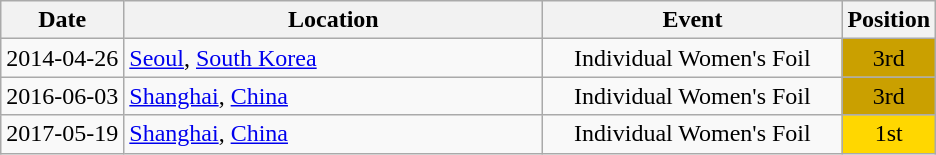<table class="wikitable" style="text-align:center;">
<tr>
<th>Date</th>
<th style="width:17em">Location</th>
<th style="width:12em">Event</th>
<th>Position</th>
</tr>
<tr>
<td>2014-04-26</td>
<td rowspan="1" align="left"> <a href='#'>Seoul</a>, <a href='#'>South Korea</a></td>
<td>Individual Women's Foil</td>
<td bgcolor="caramel">3rd</td>
</tr>
<tr>
<td>2016-06-03</td>
<td rowspan="1" align="left"> <a href='#'>Shanghai</a>, <a href='#'>China</a></td>
<td>Individual Women's Foil</td>
<td bgcolor="caramel">3rd</td>
</tr>
<tr>
<td>2017-05-19</td>
<td rowspan="1" align="left"> <a href='#'>Shanghai</a>, <a href='#'>China</a></td>
<td>Individual Women's Foil</td>
<td bgcolor="gold">1st</td>
</tr>
</table>
